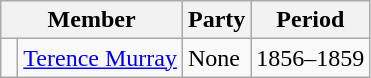<table class="wikitable">
<tr>
<th colspan="2">Member</th>
<th>Party</th>
<th>Period</th>
</tr>
<tr>
<td> </td>
<td><a href='#'>Terence Murray</a></td>
<td>None</td>
<td>1856–1859</td>
</tr>
</table>
